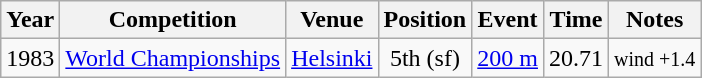<table class=wikitable style=text-align:center>
<tr>
<th>Year</th>
<th>Competition</th>
<th>Venue</th>
<th>Position</th>
<th>Event</th>
<th>Time</th>
<th>Notes</th>
</tr>
<tr>
<td>1983</td>
<td><a href='#'>World Championships</a></td>
<td> <a href='#'>Helsinki</a></td>
<td>5th (sf)</td>
<td><a href='#'>200 m</a></td>
<td>20.71</td>
<td><small>wind +1.4</small></td>
</tr>
</table>
